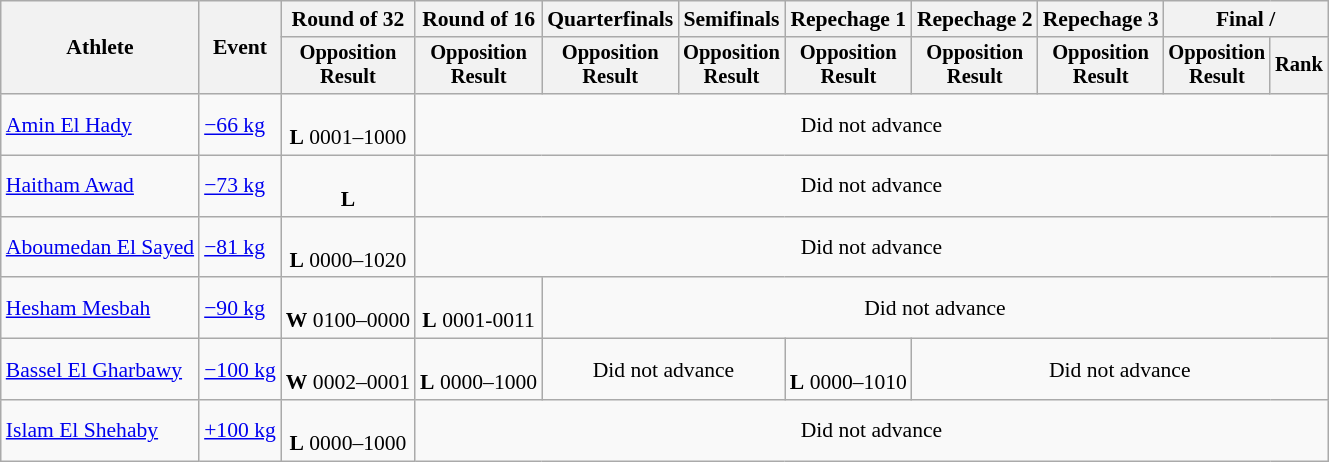<table class="wikitable" style="font-size:90%">
<tr>
<th rowspan="2">Athlete</th>
<th rowspan="2">Event</th>
<th>Round of 32</th>
<th>Round of 16</th>
<th>Quarterfinals</th>
<th>Semifinals</th>
<th>Repechage 1</th>
<th>Repechage 2</th>
<th>Repechage 3</th>
<th colspan=2>Final / </th>
</tr>
<tr style="font-size:95%">
<th>Opposition<br>Result</th>
<th>Opposition<br>Result</th>
<th>Opposition<br>Result</th>
<th>Opposition<br>Result</th>
<th>Opposition<br>Result</th>
<th>Opposition<br>Result</th>
<th>Opposition<br>Result</th>
<th>Opposition<br>Result</th>
<th>Rank</th>
</tr>
<tr align=center>
<td align=left><a href='#'>Amin El Hady</a></td>
<td align=left><a href='#'>−66 kg</a></td>
<td><br><strong>L</strong> 0001–1000</td>
<td colspan=8>Did not advance</td>
</tr>
<tr align=center>
<td align=left><a href='#'>Haitham Awad</a></td>
<td align=left><a href='#'>−73 kg</a></td>
<td><br><strong>L</strong> </td>
<td colspan=8>Did not advance</td>
</tr>
<tr align=center>
<td align=left><a href='#'>Aboumedan El Sayed</a></td>
<td align=left><a href='#'>−81 kg</a></td>
<td><br><strong>L</strong> 0000–1020</td>
<td colspan=8>Did not advance</td>
</tr>
<tr align=center>
<td align=left><a href='#'>Hesham Mesbah</a></td>
<td align=left><a href='#'>−90 kg</a></td>
<td><br><strong>W</strong> 0100–0000</td>
<td><br><strong>L</strong> 0001-0011</td>
<td colspan=7>Did not advance</td>
</tr>
<tr align=center>
<td align=left><a href='#'>Bassel El Gharbawy</a></td>
<td align=left><a href='#'>−100 kg</a></td>
<td><br><strong>W</strong> 0002–0001</td>
<td><br><strong>L</strong> 0000–1000</td>
<td colspan=2>Did not advance</td>
<td><br><strong>L</strong> 0000–1010</td>
<td colspan=4>Did not advance</td>
</tr>
<tr align=center>
<td align=left><a href='#'>Islam El Shehaby</a></td>
<td align=left><a href='#'>+100 kg</a></td>
<td><br><strong>L</strong> 0000–1000</td>
<td colspan=8>Did not advance</td>
</tr>
</table>
